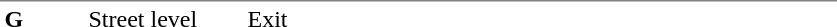<table table border=0 cellspacing=0 cellpadding=3>
<tr>
<td style="border-top:solid 1px gray;" width=50 valign=top><strong>G</strong></td>
<td style="border-top:solid 1px gray;" width=100 valign=top>Street level</td>
<td style="border-top:solid 1px gray;" width=390 valign=top>Exit</td>
</tr>
</table>
